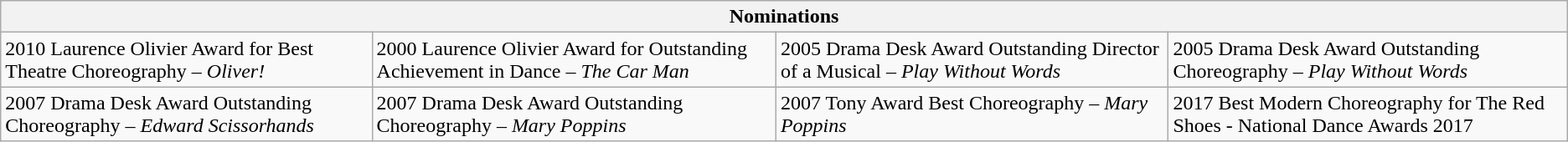<table class="wikitable">
<tr>
<th colspan="4" style="text-align:center;">Nominations</th>
</tr>
<tr>
<td>2010 Laurence Olivier Award for Best Theatre Choreography – <em>Oliver!</em></td>
<td>2000 Laurence Olivier Award for Outstanding Achievement in Dance – <em>The Car Man</em></td>
<td>2005 Drama Desk Award Outstanding Director of a Musical – <em>Play Without Words</em></td>
<td>2005 Drama Desk Award Outstanding Choreography – <em>Play Without Words</em></td>
</tr>
<tr>
<td>2007 Drama Desk Award Outstanding Choreography – <em>Edward Scissorhands</em></td>
<td>2007 Drama Desk Award Outstanding Choreography – <em>Mary Poppins</em></td>
<td>2007 Tony Award Best Choreography – <em>Mary Poppins</em></td>
<td>2017 Best Modern Choreography for The Red Shoes - National Dance Awards 2017</td>
</tr>
</table>
